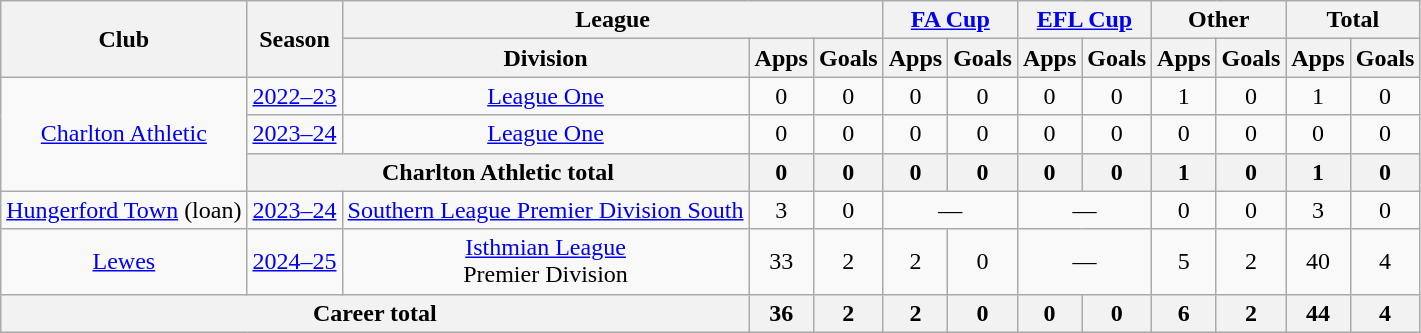<table class="wikitable" style="text-align: center">
<tr>
<th rowspan="2">Club</th>
<th rowspan="2">Season</th>
<th colspan="3">League</th>
<th colspan="2"><a href='#'>FA Cup</a></th>
<th colspan="2"><a href='#'>EFL Cup</a></th>
<th colspan="2">Other</th>
<th colspan="2">Total</th>
</tr>
<tr>
<th>Division</th>
<th>Apps</th>
<th>Goals</th>
<th>Apps</th>
<th>Goals</th>
<th>Apps</th>
<th>Goals</th>
<th>Apps</th>
<th>Goals</th>
<th>Apps</th>
<th>Goals</th>
</tr>
<tr>
<td rowspan="3"><a href='#'>Charlton Athletic</a></td>
<td><a href='#'>2022–23</a></td>
<td><a href='#'>League One</a></td>
<td>0</td>
<td>0</td>
<td>0</td>
<td>0</td>
<td>0</td>
<td>0</td>
<td>1</td>
<td>0</td>
<td>1</td>
<td>0</td>
</tr>
<tr>
<td><a href='#'>2023–24</a></td>
<td><a href='#'>League One</a></td>
<td>0</td>
<td>0</td>
<td>0</td>
<td>0</td>
<td>0</td>
<td>0</td>
<td>0</td>
<td>0</td>
<td>0</td>
<td>0</td>
</tr>
<tr>
<th colspan="2">Charlton Athletic total</th>
<th>0</th>
<th>0</th>
<th>0</th>
<th>0</th>
<th>0</th>
<th>0</th>
<th>1</th>
<th>0</th>
<th>1</th>
<th>0</th>
</tr>
<tr>
<td><a href='#'>Hungerford Town</a> (loan)</td>
<td><a href='#'>2023–24</a></td>
<td><a href='#'>Southern League Premier Division South</a></td>
<td>3</td>
<td>0</td>
<td colspan="2">—</td>
<td colspan="2">—</td>
<td>0</td>
<td>0</td>
<td>3</td>
<td>0</td>
</tr>
<tr>
<td><a href='#'>Lewes</a></td>
<td><a href='#'>2024–25</a></td>
<td><a href='#'>Isthmian League</a><br>Premier Division</td>
<td>33</td>
<td>2</td>
<td>2</td>
<td>0</td>
<td colspan="2">—</td>
<td>5</td>
<td>2</td>
<td>40</td>
<td>4</td>
</tr>
<tr>
<th colspan="3">Career total</th>
<th>36</th>
<th>2</th>
<th>2</th>
<th>0</th>
<th>0</th>
<th>0</th>
<th>6</th>
<th>2</th>
<th>44</th>
<th>4</th>
</tr>
</table>
